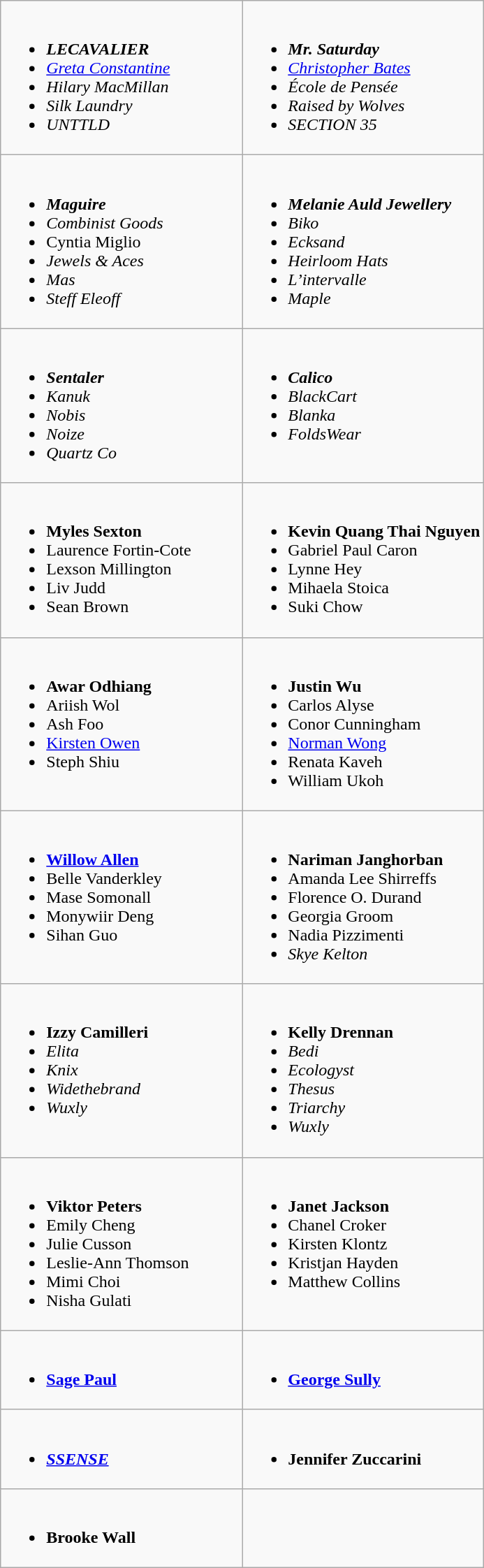<table class="wikitable">
<tr>
<td style="vertical-align:top;" width="50%"><br><ul><li><strong><em>LECAVALIER</em></strong></li><li><em><a href='#'>Greta Constantine</a></em></li><li><em>Hilary MacMillan</em></li><li><em>Silk Laundry</em></li><li><em>UNTTLD</em></li></ul></td>
<td style="vertical-align:top;" width="50%"><br><ul><li><strong><em>Mr. Saturday</em></strong></li><li><em><a href='#'>Christopher Bates</a></em></li><li><em>École de Pensée</em></li><li><em>Raised by Wolves</em></li><li><em>SECTION 35</em></li></ul></td>
</tr>
<tr>
<td style="vertical-align:top;" width="50%"><br><ul><li><strong><em>Maguire</em></strong></li><li><em>Combinist Goods</em></li><li>Cyntia Miglio</li><li><em>Jewels & Aces</em></li><li><em>Mas</em></li><li><em>Steff Eleoff</em></li></ul></td>
<td style="vertical-align:top;" width="50%"><br><ul><li><strong><em>Melanie Auld Jewellery</em></strong></li><li><em>Biko</em></li><li><em>Ecksand</em></li><li><em>Heirloom Hats</em></li><li><em>L’intervalle</em></li><li><em>Maple</em></li></ul></td>
</tr>
<tr>
<td style="vertical-align:top;" width="50%"><br><ul><li><strong><em>Sentaler</em></strong></li><li><em>Kanuk</em></li><li><em>Nobis</em></li><li><em>Noize</em></li><li><em>Quartz Co</em></li></ul></td>
<td style="vertical-align:top;" width="50%"><br><ul><li><strong><em>Calico</em></strong><br></li><li><em>BlackCart</em></li><li><em>Blanka</em></li><li><em>FoldsWear</em></li></ul></td>
</tr>
<tr>
<td style="vertical-align:top;" width="50%"><br><ul><li><strong>Myles Sexton</strong></li><li>Laurence Fortin-Cote</li><li>Lexson Millington</li><li>Liv Judd</li><li>Sean Brown</li></ul></td>
<td style="vertical-align:top;" width="50%"><br><ul><li><strong>Kevin Quang Thai Nguyen</strong></li><li>Gabriel Paul Caron</li><li>Lynne Hey</li><li>Mihaela Stoica</li><li>Suki Chow</li></ul></td>
</tr>
<tr>
<td style="vertical-align:top;" width="50%"><br><ul><li><strong>Awar Odhiang</strong></li><li>Ariish Wol</li><li>Ash Foo</li><li><a href='#'>Kirsten Owen</a></li><li>Steph Shiu</li></ul></td>
<td style="vertical-align:top;" width="50%"><br><ul><li><strong>Justin Wu</strong></li><li>Carlos Alyse</li><li>Conor Cunningham</li><li><a href='#'>Norman Wong</a></li><li>Renata Kaveh</li><li>William Ukoh</li></ul></td>
</tr>
<tr>
<td style="vertical-align:top;" width="50%"><br><ul><li><strong><a href='#'>Willow Allen</a></strong></li><li>Belle Vanderkley</li><li>Mase Somonall</li><li>Monywiir Deng</li><li>Sihan Guo</li></ul></td>
<td style="vertical-align:top;" width="50%"><br><ul><li><strong>Nariman Janghorban</strong></li><li>Amanda Lee Shirreffs</li><li>Florence O. Durand</li><li>Georgia Groom</li><li>Nadia Pizzimenti</li><li><em>Skye Kelton</em></li></ul></td>
</tr>
<tr>
<td style="vertical-align:top;" width="50%"><br><ul><li><strong>Izzy Camilleri</strong></li><li><em>Elita</em></li><li><em>Knix</em></li><li><em>Widethebrand</em></li><li><em>Wuxly</em></li></ul></td>
<td style="vertical-align:top;" width="50%"><br><ul><li><strong>Kelly Drennan</strong><br></li><li><em>Bedi</em></li><li><em>Ecologyst</em></li><li><em>Thesus</em></li><li><em>Triarchy</em></li><li><em>Wuxly</em></li></ul></td>
</tr>
<tr>
<td style="vertical-align:top;" width="50%"><br><ul><li><strong>Viktor Peters</strong></li><li>Emily Cheng</li><li>Julie Cusson</li><li>Leslie-Ann Thomson</li><li>Mimi Choi</li><li>Nisha Gulati</li></ul></td>
<td style="vertical-align:top;" width="50%"><br><ul><li><strong>Janet Jackson</strong></li><li>Chanel Croker</li><li>Kirsten Klontz</li><li>Kristjan Hayden</li><li>Matthew Collins</li></ul></td>
</tr>
<tr>
<td style="vertical-align:top;" width="50%"><br><ul><li><strong><a href='#'>Sage Paul</a></strong></li></ul></td>
<td style="vertical-align:top;" width="50%"><br><ul><li><strong><a href='#'>George Sully</a></strong></li></ul></td>
</tr>
<tr>
<td style="vertical-align:top;" width="50%"><br><ul><li><strong><em><a href='#'>SSENSE</a></em></strong><br></li></ul></td>
<td style="vertical-align:top;" width="50%"><br><ul><li><strong>Jennifer Zuccarini</strong><br></li></ul></td>
</tr>
<tr>
<td style="vertical-align:top;" width="50%"><br><ul><li><strong>Brooke Wall</strong></li></ul></td>
</tr>
</table>
